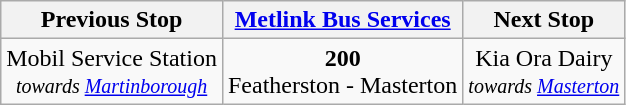<table class="wikitable">
<tr>
<th>Previous Stop</th>
<th><a href='#'>Metlink Bus Services</a></th>
<th>Next Stop</th>
</tr>
<tr>
<td align="center">Mobil Service Station<br><small><em>towards <a href='#'>Martinborough</a></em></small></td>
<td align="center"><span><strong>200</strong></span><br>Featherston - Masterton</td>
<td align="center">Kia Ora Dairy<br><small><em>towards <a href='#'>Masterton</a></em></small></td>
</tr>
</table>
